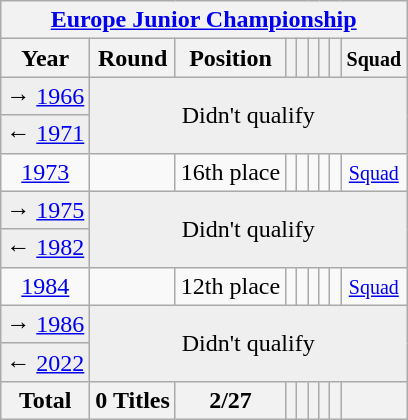<table class="wikitable" style="text-align: center;">
<tr>
<th colspan=9><a href='#'>Europe Junior Championship</a></th>
</tr>
<tr>
<th>Year</th>
<th>Round</th>
<th>Position</th>
<th></th>
<th></th>
<th></th>
<th></th>
<th></th>
<th><small>Squad</small></th>
</tr>
<tr bgcolor="efefef">
<td> → <a href='#'>1966</a></td>
<td colspan=8 rowspan=2>Didn't qualify</td>
</tr>
<tr bgcolor="efefef">
<td> ← <a href='#'>1971</a></td>
</tr>
<tr>
<td> <a href='#'>1973</a></td>
<td></td>
<td>16th place</td>
<td></td>
<td></td>
<td></td>
<td></td>
<td></td>
<td><small> <a href='#'>Squad</a></small></td>
</tr>
<tr bgcolor="efefef">
<td> → <a href='#'>1975</a></td>
<td colspan=8 rowspan=2>Didn't qualify</td>
</tr>
<tr bgcolor="efefef">
<td> ← <a href='#'>1982</a></td>
</tr>
<tr>
<td> <a href='#'>1984</a></td>
<td></td>
<td>12th place</td>
<td></td>
<td></td>
<td></td>
<td></td>
<td></td>
<td><small> <a href='#'>Squad</a></small></td>
</tr>
<tr bgcolor="efefef">
<td> → <a href='#'>1986</a></td>
<td colspan=8 rowspan=2>Didn't qualify</td>
</tr>
<tr bgcolor="efefef">
<td> ← <a href='#'>2022</a></td>
</tr>
<tr>
<th>Total</th>
<th>0 Titles</th>
<th>2/27</th>
<th></th>
<th></th>
<th></th>
<th></th>
<th></th>
<th></th>
</tr>
</table>
